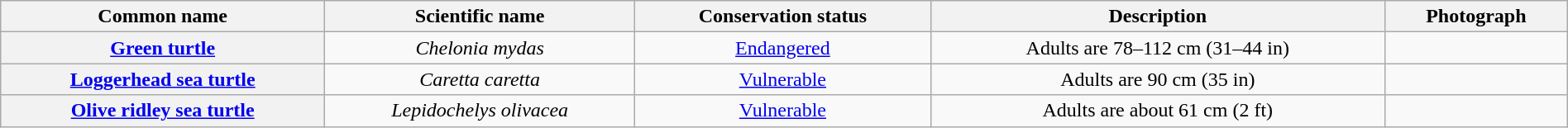<table class="wikitable sortable" style="width:100%; text-align:center; font-size:100%">
<tr>
<th scope="col">Common name</th>
<th scope="col">Scientific name</th>
<th scope="col">Conservation status</th>
<th scope="col" class="unsortable">Description</th>
<th scope="col" class="unsortable">Photograph</th>
</tr>
<tr>
<th scope="row"><a href='#'>Green turtle</a></th>
<td><em>Chelonia mydas</em></td>
<td><a href='#'>Endangered</a></td>
<td>Adults are 78–112 cm (31–44 in)</td>
<td></td>
</tr>
<tr>
<th scope="row"><a href='#'>Loggerhead sea turtle</a></th>
<td><em>Caretta caretta</em></td>
<td><a href='#'>Vulnerable</a></td>
<td>Adults are 90 cm (35 in)</td>
<td></td>
</tr>
<tr>
<th scope="row"><a href='#'>Olive ridley sea turtle</a></th>
<td><em>Lepidochelys olivacea</em></td>
<td><a href='#'>Vulnerable</a></td>
<td>Adults are about 61 cm (2 ft)</td>
<td></td>
</tr>
</table>
